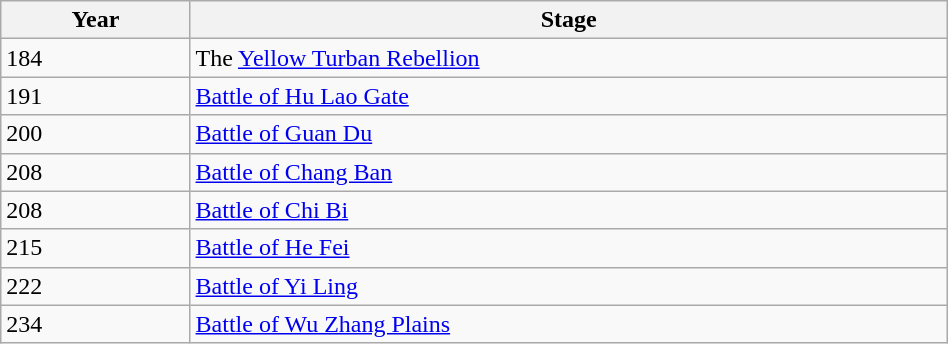<table class="wikitable collapsible collapsed sortable"  style="margin-right:auto; width:50%;">
<tr>
<th width=10%>Year</th>
<th width=40%>Stage</th>
</tr>
<tr>
<td>184</td>
<td>The <a href='#'>Yellow Turban Rebellion</a></td>
</tr>
<tr>
<td>191</td>
<td><a href='#'>Battle of Hu Lao Gate</a></td>
</tr>
<tr>
<td>200</td>
<td><a href='#'>Battle of Guan Du</a></td>
</tr>
<tr>
<td>208</td>
<td><a href='#'>Battle of Chang Ban</a></td>
</tr>
<tr>
<td>208</td>
<td><a href='#'>Battle of Chi Bi</a></td>
</tr>
<tr>
<td>215</td>
<td><a href='#'>Battle of He Fei</a></td>
</tr>
<tr>
<td>222</td>
<td><a href='#'>Battle of Yi Ling</a></td>
</tr>
<tr>
<td>234</td>
<td><a href='#'>Battle of Wu Zhang Plains</a></td>
</tr>
</table>
